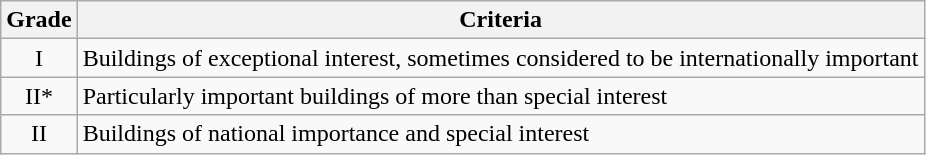<table class="wikitable">
<tr>
<th>Grade</th>
<th>Criteria</th>
</tr>
<tr>
<td align="center" >I</td>
<td>Buildings of exceptional interest, sometimes considered to be internationally important</td>
</tr>
<tr>
<td align="center" >II*</td>
<td>Particularly important buildings of more than special interest</td>
</tr>
<tr>
<td align="center" >II</td>
<td>Buildings of national importance and special interest</td>
</tr>
</table>
